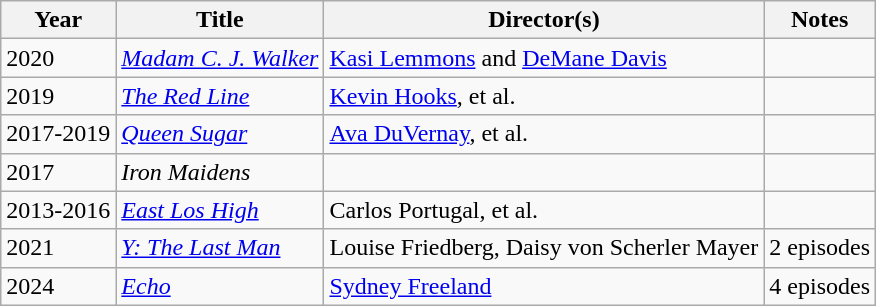<table class="wikitable sortable">
<tr>
<th>Year</th>
<th>Title</th>
<th>Director(s)</th>
<th class="unsortable">Notes</th>
</tr>
<tr>
<td>2020</td>
<td><em><a href='#'>Madam C. J. Walker</a></em></td>
<td><a href='#'>Kasi Lemmons</a> and <a href='#'>DeMane Davis</a></td>
<td></td>
</tr>
<tr>
<td>2019</td>
<td><em><a href='#'>The Red Line</a></em></td>
<td><a href='#'>Kevin Hooks</a>, et al.</td>
<td></td>
</tr>
<tr>
<td>2017-2019</td>
<td><em><a href='#'>Queen Sugar</a></em></td>
<td><a href='#'>Ava DuVernay</a>, et al.</td>
<td></td>
</tr>
<tr>
<td>2017</td>
<td><em>Iron Maidens</em></td>
<td></td>
<td></td>
</tr>
<tr>
<td>2013-2016</td>
<td><em><a href='#'>East Los High</a></em></td>
<td>Carlos Portugal, et al.</td>
<td></td>
</tr>
<tr>
<td>2021</td>
<td><em><a href='#'>Y: The Last Man</a></em></td>
<td>Louise Friedberg, Daisy von Scherler Mayer</td>
<td>2 episodes</td>
</tr>
<tr>
<td>2024</td>
<td><em><a href='#'>Echo</a></em></td>
<td><a href='#'>Sydney Freeland</a></td>
<td>4 episodes</td>
</tr>
</table>
